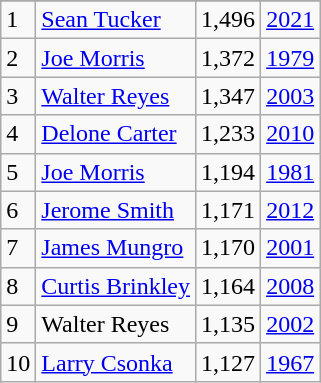<table class="wikitable">
<tr>
</tr>
<tr>
<td>1</td>
<td><a href='#'>Sean Tucker</a></td>
<td>1,496</td>
<td><a href='#'>2021</a></td>
</tr>
<tr>
<td>2</td>
<td><a href='#'>Joe Morris</a></td>
<td>1,372</td>
<td><a href='#'>1979</a></td>
</tr>
<tr>
<td>3</td>
<td><a href='#'>Walter Reyes</a></td>
<td>1,347</td>
<td><a href='#'>2003</a></td>
</tr>
<tr>
<td>4</td>
<td><a href='#'>Delone Carter</a></td>
<td>1,233</td>
<td><a href='#'>2010</a></td>
</tr>
<tr>
<td>5</td>
<td><a href='#'>Joe Morris</a></td>
<td>1,194</td>
<td><a href='#'>1981</a></td>
</tr>
<tr>
<td>6</td>
<td><a href='#'>Jerome Smith</a></td>
<td>1,171</td>
<td><a href='#'>2012</a></td>
</tr>
<tr>
<td>7</td>
<td><a href='#'>James Mungro</a></td>
<td>1,170</td>
<td><a href='#'>2001</a></td>
</tr>
<tr>
<td>8</td>
<td><a href='#'>Curtis Brinkley</a></td>
<td>1,164</td>
<td><a href='#'>2008</a></td>
</tr>
<tr>
<td>9</td>
<td>Walter Reyes</td>
<td>1,135</td>
<td><a href='#'>2002</a></td>
</tr>
<tr>
<td>10</td>
<td><a href='#'>Larry Csonka</a></td>
<td>1,127</td>
<td><a href='#'>1967</a></td>
</tr>
</table>
